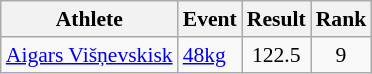<table class=wikitable style="font-size:90%">
<tr>
<th>Athlete</th>
<th>Event</th>
<th>Result</th>
<th>Rank</th>
</tr>
<tr>
<td><a href='#'>Aigars Višņevskisk</a></td>
<td><a href='#'>48kg</a></td>
<td style="text-align:center;">122.5</td>
<td style="text-align:center;">9</td>
</tr>
</table>
